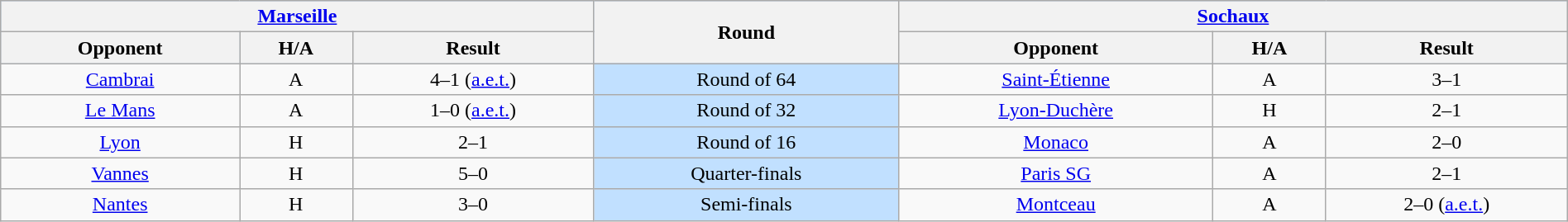<table class="wikitable" width="100%" style="text-align:center">
<tr bgcolor=#99ccff>
<th colspan=3 style="width:1*"><a href='#'>Marseille</a></th>
<th rowspan=2>Round</th>
<th colspan=3 style="width:1*"><a href='#'>Sochaux</a></th>
</tr>
<tr valign=top bgcolor=#c1e0ff>
<th>Opponent</th>
<th>H/A</th>
<th>Result</th>
<th>Opponent</th>
<th>H/A</th>
<th>Result</th>
</tr>
<tr>
<td><a href='#'>Cambrai</a></td>
<td>A</td>
<td>4–1 (<a href='#'>a.e.t.</a>)</td>
<td bgcolor=#c1e0ff>Round of 64</td>
<td><a href='#'>Saint-Étienne</a></td>
<td>A</td>
<td>3–1</td>
</tr>
<tr>
<td><a href='#'>Le Mans</a></td>
<td>A</td>
<td>1–0 (<a href='#'>a.e.t.</a>)</td>
<td bgcolor=#c1e0ff>Round of 32</td>
<td><a href='#'>Lyon-Duchère</a></td>
<td>H</td>
<td>2–1</td>
</tr>
<tr>
<td><a href='#'>Lyon</a></td>
<td>H</td>
<td>2–1</td>
<td bgcolor=#c1e0ff>Round of 16</td>
<td><a href='#'>Monaco</a></td>
<td>A</td>
<td>2–0</td>
</tr>
<tr>
<td><a href='#'>Vannes</a></td>
<td>H</td>
<td>5–0</td>
<td bgcolor=#c1e0ff>Quarter-finals</td>
<td><a href='#'>Paris SG</a></td>
<td>A</td>
<td>2–1</td>
</tr>
<tr>
<td><a href='#'>Nantes</a></td>
<td>H</td>
<td>3–0</td>
<td bgcolor=#c1e0ff>Semi-finals</td>
<td><a href='#'>Montceau</a></td>
<td>A</td>
<td>2–0 (<a href='#'>a.e.t.</a>)</td>
</tr>
</table>
